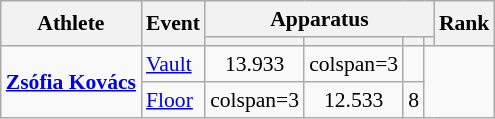<table class="wikitable" style="font-size:90%">
<tr>
<th rowspan=2>Athlete</th>
<th rowspan=2>Event</th>
<th colspan=4>Apparatus</th>
<th rowspan=2>Rank</th>
</tr>
<tr style="font-size:95%">
<th></th>
<th></th>
<th></th>
<th></th>
</tr>
<tr align=center>
<td rowspan=2 align=left><strong><a href='#'>Zsófia Kovács</a></strong></td>
<td align=left><a href='#'>Vault</a></td>
<td>13.933</td>
<td>colspan=3 </td>
<td><strong></strong></td>
</tr>
<tr align=center>
<td align=left><a href='#'>Floor</a></td>
<td>colspan=3 </td>
<td>12.533</td>
<td>8</td>
</tr>
</table>
